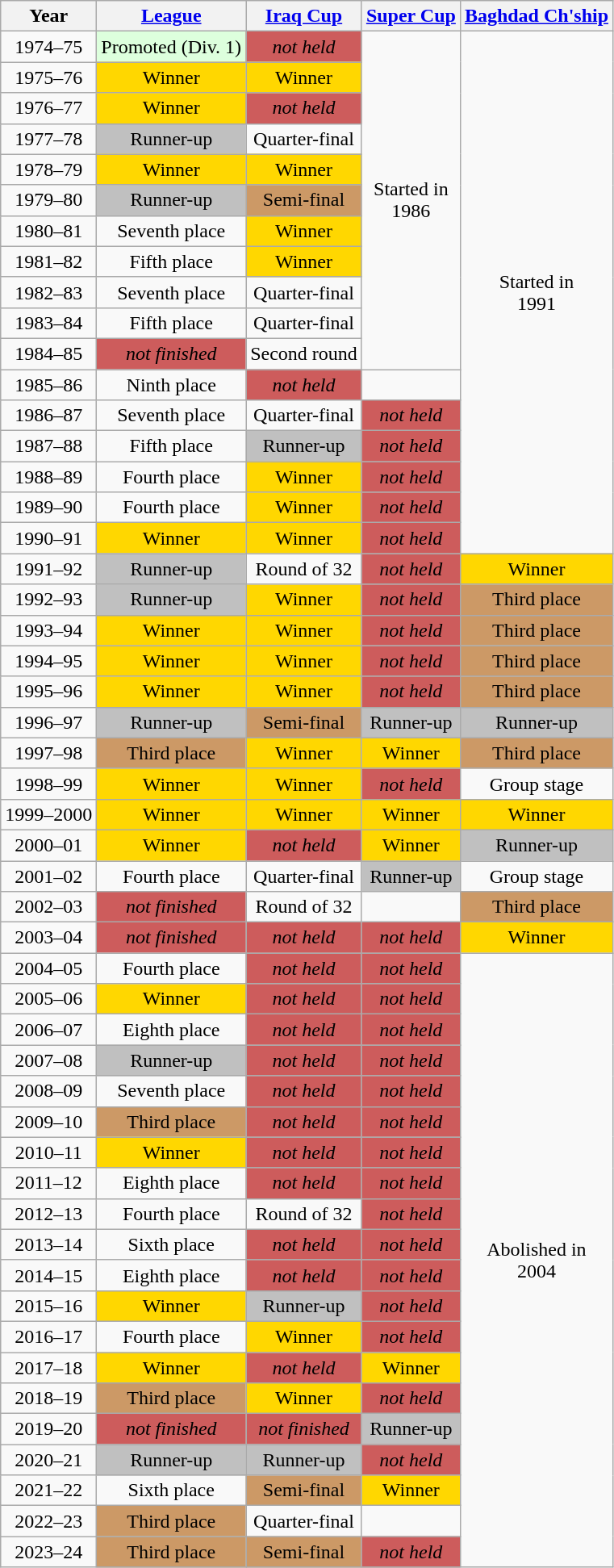<table class="wikitable collapsible collapsed" style="text-align: center;">
<tr>
<th>Year</th>
<th><a href='#'>League</a></th>
<th><a href='#'>Iraq Cup</a></th>
<th><a href='#'>Super Cup</a></th>
<th><a href='#'>Baghdad Ch'ship</a></th>
</tr>
<tr>
<td>1974–75</td>
<td bgcolor="#dfd">Promoted (Div. 1)</td>
<td bgcolor="#cd5c5c"><em>not held</em></td>
<td rowspan=11>Started in<br>1986</td>
<td rowspan=17>Started in<br>1991</td>
</tr>
<tr>
<td>1975–76</td>
<td bgcolor=gold>Winner</td>
<td bgcolor=gold>Winner</td>
</tr>
<tr>
<td>1976–77</td>
<td bgcolor=gold>Winner</td>
<td bgcolor="#cd5c5c"><em>not held</em></td>
</tr>
<tr>
<td>1977–78</td>
<td bgcolor=silver>Runner-up</td>
<td>Quarter-final</td>
</tr>
<tr>
<td>1978–79</td>
<td bgcolor=gold>Winner</td>
<td bgcolor=gold>Winner</td>
</tr>
<tr>
<td>1979–80</td>
<td bgcolor=silver>Runner-up</td>
<td bgcolor="#cc9966">Semi-final</td>
</tr>
<tr>
<td>1980–81</td>
<td>Seventh place</td>
<td bgcolor=gold>Winner</td>
</tr>
<tr>
<td>1981–82</td>
<td>Fifth place</td>
<td bgcolor=gold>Winner</td>
</tr>
<tr>
<td>1982–83</td>
<td>Seventh place</td>
<td>Quarter-final</td>
</tr>
<tr>
<td>1983–84</td>
<td>Fifth place</td>
<td>Quarter-final</td>
</tr>
<tr>
<td>1984–85</td>
<td bgcolor="#cd5c5c"><em>not finished</em></td>
<td>Second round</td>
</tr>
<tr>
<td>1985–86</td>
<td>Ninth place</td>
<td bgcolor="#cd5c5c"><em>not held</em></td>
<td></td>
</tr>
<tr>
<td>1986–87</td>
<td>Seventh place</td>
<td>Quarter-final</td>
<td bgcolor="#cd5c5c"><em>not held</em></td>
</tr>
<tr>
<td>1987–88</td>
<td>Fifth place</td>
<td bgcolor=silver>Runner-up</td>
<td bgcolor="#cd5c5c"><em>not held</em></td>
</tr>
<tr>
<td>1988–89</td>
<td>Fourth place</td>
<td bgcolor=gold>Winner</td>
<td bgcolor="#cd5c5c"><em>not held</em></td>
</tr>
<tr>
<td>1989–90</td>
<td>Fourth place</td>
<td bgcolor=gold>Winner</td>
<td bgcolor="#cd5c5c"><em>not held</em></td>
</tr>
<tr>
<td>1990–91</td>
<td bgcolor=gold>Winner</td>
<td bgcolor=gold>Winner</td>
<td bgcolor="#cd5c5c"><em>not held</em></td>
</tr>
<tr>
<td>1991–92</td>
<td bgcolor=silver>Runner-up</td>
<td>Round of 32</td>
<td bgcolor="#cd5c5c"><em>not held</em></td>
<td bgcolor=gold>Winner</td>
</tr>
<tr>
<td>1992–93</td>
<td bgcolor=silver>Runner-up</td>
<td bgcolor=gold>Winner</td>
<td bgcolor="#cd5c5c"><em>not held</em></td>
<td bgcolor="#cc9966">Third place</td>
</tr>
<tr>
<td>1993–94</td>
<td bgcolor=gold>Winner</td>
<td bgcolor=gold>Winner</td>
<td bgcolor="#cd5c5c"><em>not held</em></td>
<td bgcolor="#cc9966">Third place</td>
</tr>
<tr>
<td>1994–95</td>
<td bgcolor=gold>Winner</td>
<td bgcolor=gold>Winner</td>
<td bgcolor="#cd5c5c"><em>not held</em></td>
<td bgcolor="#cc9966">Third place</td>
</tr>
<tr>
<td>1995–96</td>
<td bgcolor=gold>Winner</td>
<td bgcolor=gold>Winner</td>
<td bgcolor="#cd5c5c"><em>not held</em></td>
<td bgcolor="#cc9966">Third place</td>
</tr>
<tr>
<td>1996–97</td>
<td bgcolor=silver>Runner-up</td>
<td bgcolor="#cc9966">Semi-final</td>
<td bgcolor=silver>Runner-up</td>
<td bgcolor=silver>Runner-up</td>
</tr>
<tr>
<td>1997–98</td>
<td bgcolor="#cc9966">Third place</td>
<td bgcolor=gold>Winner</td>
<td bgcolor=gold>Winner</td>
<td bgcolor="#cc9966">Third place</td>
</tr>
<tr>
<td>1998–99</td>
<td bgcolor=gold>Winner</td>
<td bgcolor=gold>Winner</td>
<td bgcolor="#cd5c5c"><em>not held</em></td>
<td>Group stage</td>
</tr>
<tr>
<td>1999–2000</td>
<td bgcolor=gold>Winner</td>
<td bgcolor=gold>Winner</td>
<td bgcolor=gold>Winner</td>
<td bgcolor=gold>Winner</td>
</tr>
<tr>
<td>2000–01</td>
<td bgcolor=gold>Winner</td>
<td bgcolor="#cd5c5c"><em>not held</em></td>
<td bgcolor=gold>Winner</td>
<td bgcolor=silver>Runner-up</td>
</tr>
<tr>
<td>2001–02</td>
<td>Fourth place</td>
<td>Quarter-final</td>
<td bgcolor=silver>Runner-up</td>
<td>Group stage</td>
</tr>
<tr>
<td>2002–03</td>
<td bgcolor="#cd5c5c"><em>not finished</em></td>
<td>Round of 32</td>
<td></td>
<td bgcolor="#cc9966">Third place</td>
</tr>
<tr>
<td>2003–04</td>
<td bgcolor="#cd5c5c"><em>not finished</em></td>
<td bgcolor="#cd5c5c"><em>not held</em></td>
<td bgcolor="#cd5c5c"><em>not held</em></td>
<td bgcolor=gold>Winner</td>
</tr>
<tr>
<td>2004–05</td>
<td>Fourth place</td>
<td bgcolor="#cd5c5c"><em>not held</em></td>
<td bgcolor="#cd5c5c"><em>not held</em></td>
<td rowspan=20>Abolished in<br>2004</td>
</tr>
<tr>
<td>2005–06</td>
<td bgcolor=gold>Winner</td>
<td bgcolor="#cd5c5c"><em>not held</em></td>
<td bgcolor="#cd5c5c"><em>not held</em></td>
</tr>
<tr>
<td>2006–07</td>
<td>Eighth place</td>
<td bgcolor="#cd5c5c"><em>not held</em></td>
<td bgcolor="#cd5c5c"><em>not held</em></td>
</tr>
<tr>
<td>2007–08</td>
<td bgcolor=silver>Runner-up</td>
<td bgcolor="#cd5c5c"><em>not held</em></td>
<td bgcolor="#cd5c5c"><em>not held</em></td>
</tr>
<tr>
<td>2008–09</td>
<td>Seventh place</td>
<td bgcolor="#cd5c5c"><em>not held</em></td>
<td bgcolor="#cd5c5c"><em>not held</em></td>
</tr>
<tr>
<td>2009–10</td>
<td bgcolor="#cc9966">Third place</td>
<td bgcolor="#cd5c5c"><em>not held</em></td>
<td bgcolor="#cd5c5c"><em>not held</em></td>
</tr>
<tr>
<td>2010–11</td>
<td bgcolor=gold>Winner</td>
<td bgcolor="#cd5c5c"><em>not held</em></td>
<td bgcolor="#cd5c5c"><em>not held</em></td>
</tr>
<tr>
<td>2011–12</td>
<td>Eighth place</td>
<td bgcolor="#cd5c5c"><em>not held</em></td>
<td bgcolor="#cd5c5c"><em>not held</em></td>
</tr>
<tr>
<td>2012–13</td>
<td>Fourth place</td>
<td>Round of 32</td>
<td bgcolor="#cd5c5c"><em>not held</em></td>
</tr>
<tr>
<td>2013–14</td>
<td>Sixth place</td>
<td bgcolor="#cd5c5c"><em>not held</em></td>
<td bgcolor="#cd5c5c"><em>not held</em></td>
</tr>
<tr>
<td>2014–15</td>
<td>Eighth place</td>
<td bgcolor="#cd5c5c"><em>not held</em></td>
<td bgcolor="#cd5c5c"><em>not held</em></td>
</tr>
<tr>
<td>2015–16</td>
<td bgcolor=gold>Winner</td>
<td bgcolor=silver>Runner-up</td>
<td bgcolor="#cd5c5c"><em>not held</em></td>
</tr>
<tr>
<td>2016–17</td>
<td>Fourth place</td>
<td bgcolor=gold>Winner</td>
<td bgcolor="#cd5c5c"><em>not held</em></td>
</tr>
<tr>
<td>2017–18</td>
<td bgcolor=gold>Winner</td>
<td bgcolor="#cd5c5c"><em>not held</em></td>
<td bgcolor=gold>Winner</td>
</tr>
<tr>
<td>2018–19</td>
<td bgcolor="#cc9966">Third place</td>
<td bgcolor=gold>Winner</td>
<td bgcolor="#cd5c5c"><em>not held</em></td>
</tr>
<tr>
<td>2019–20</td>
<td bgcolor="#cd5c5c"><em>not finished</em></td>
<td bgcolor="#cd5c5c"><em>not finished</em></td>
<td bgcolor=silver>Runner-up</td>
</tr>
<tr>
<td>2020–21</td>
<td bgcolor=silver>Runner-up</td>
<td bgcolor=silver>Runner-up</td>
<td bgcolor="#cd5c5c"><em>not held</em></td>
</tr>
<tr>
<td>2021–22</td>
<td>Sixth place</td>
<td bgcolor="#cc9966">Semi-final</td>
<td bgcolor=gold>Winner</td>
</tr>
<tr>
<td>2022–23</td>
<td bgcolor="#cc9966">Third place</td>
<td>Quarter-final</td>
<td></td>
</tr>
<tr>
<td>2023–24</td>
<td bgcolor="#cc9966">Third place</td>
<td bgcolor="#cc9966">Semi-final</td>
<td bgcolor="#cd5c5c"><em>not held</em></td>
</tr>
</table>
